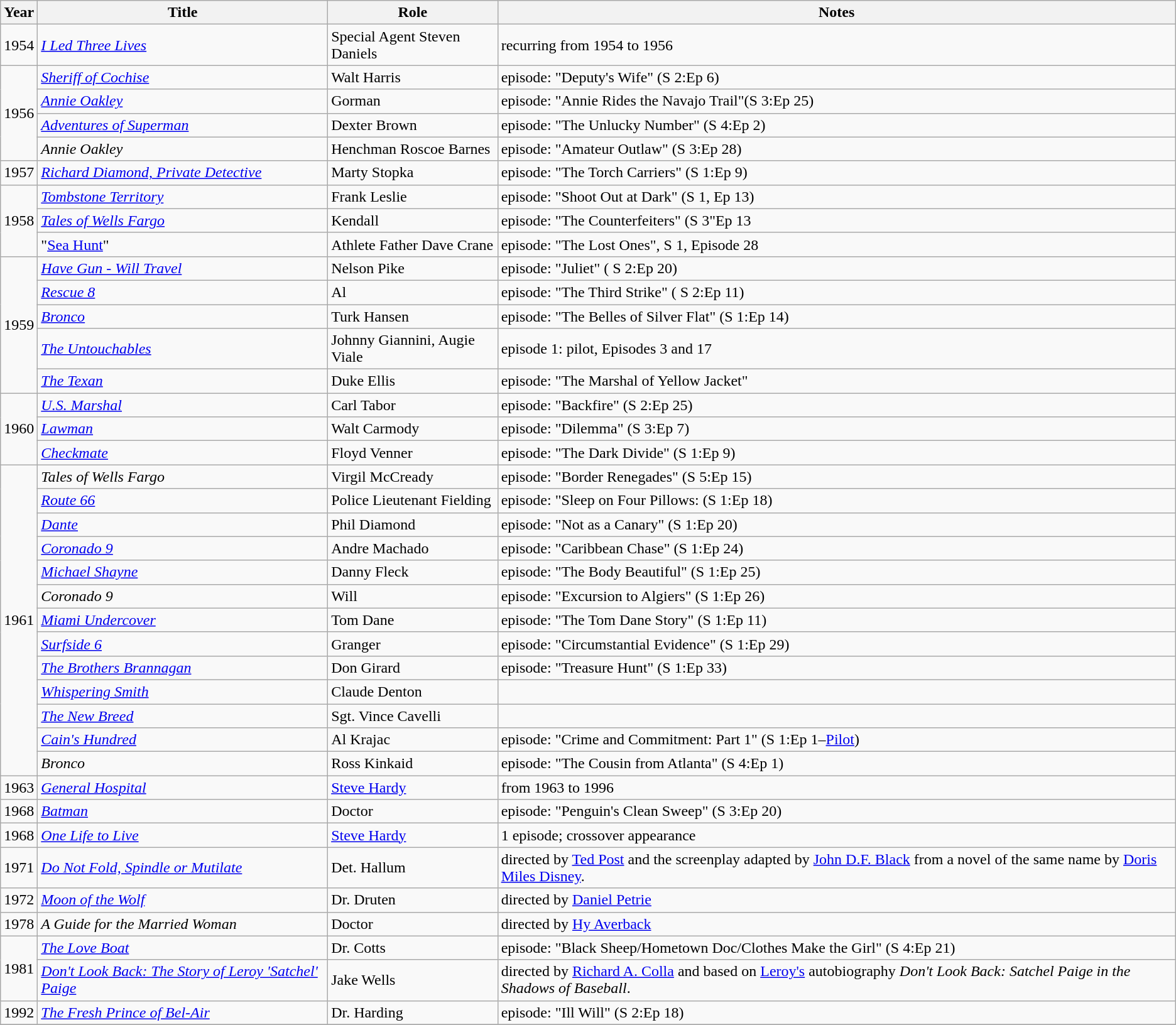<table class="wikitable sortable">
<tr>
<th class="unsortable">Year</th>
<th class="unsortable">Title</th>
<th class="unsortable">Role</th>
<th class="unsortable">Notes</th>
</tr>
<tr>
<td>1954</td>
<td><em><a href='#'>I Led Three Lives</a></em></td>
<td>Special Agent Steven Daniels</td>
<td>recurring from 1954 to 1956</td>
</tr>
<tr>
<td rowspan="4">1956</td>
<td><em><a href='#'>Sheriff of Cochise</a></em></td>
<td>Walt Harris</td>
<td>episode: "Deputy's Wife" (S 2:Ep 6)</td>
</tr>
<tr>
<td><em><a href='#'>Annie Oakley</a></em></td>
<td>Gorman</td>
<td>episode: "Annie Rides the Navajo Trail"(S 3:Ep 25)</td>
</tr>
<tr>
<td><em><a href='#'>Adventures of Superman</a></em></td>
<td>Dexter Brown</td>
<td>episode: "The Unlucky Number" (S 4:Ep 2)</td>
</tr>
<tr>
<td><em>Annie Oakley</em></td>
<td>Henchman Roscoe Barnes</td>
<td>episode: "Amateur Outlaw" (S 3:Ep 28)</td>
</tr>
<tr>
<td>1957</td>
<td><em><a href='#'>Richard Diamond, Private Detective</a></em></td>
<td>Marty Stopka</td>
<td>episode: "The Torch Carriers" (S 1:Ep 9)</td>
</tr>
<tr>
<td rowspan="3">1958</td>
<td><em><a href='#'>Tombstone Territory</a></em></td>
<td>Frank Leslie</td>
<td>episode: "Shoot Out at Dark"  (S 1, Ep 13)</td>
</tr>
<tr>
<td><em><a href='#'>Tales of Wells Fargo</a></em></td>
<td>Kendall</td>
<td>episode: "The Counterfeiters" (S 3"Ep 13</td>
</tr>
<tr>
<td>"<a href='#'>Sea Hunt</a>"</td>
<td>Athlete Father Dave Crane</td>
<td>episode: "The Lost Ones", S 1, Episode 28</td>
</tr>
<tr>
<td rowspan="5">1959</td>
<td><em><a href='#'>Have Gun - Will Travel</a></em></td>
<td>Nelson Pike</td>
<td>episode: "Juliet" ( S 2:Ep 20)</td>
</tr>
<tr>
<td><em><a href='#'>Rescue 8</a></em></td>
<td>Al</td>
<td>episode: "The Third Strike" ( S 2:Ep 11)</td>
</tr>
<tr>
<td><em><a href='#'>Bronco</a></em></td>
<td>Turk Hansen</td>
<td>episode: "The Belles of Silver Flat" (S 1:Ep 14)</td>
</tr>
<tr>
<td><em><a href='#'>The Untouchables</a></em></td>
<td>Johnny Giannini, Augie Viale</td>
<td>episode 1: pilot, Episodes 3 and 17</td>
</tr>
<tr>
<td><em><a href='#'>The Texan</a></em></td>
<td>Duke Ellis</td>
<td>episode: "The Marshal of Yellow Jacket"</td>
</tr>
<tr>
<td rowspan="3">1960</td>
<td><em><a href='#'>U.S. Marshal</a></em></td>
<td>Carl Tabor</td>
<td>episode: "Backfire" (S 2:Ep 25)</td>
</tr>
<tr>
<td><em><a href='#'>Lawman</a></em></td>
<td>Walt Carmody</td>
<td>episode: "Dilemma" (S 3:Ep 7)</td>
</tr>
<tr>
<td><em><a href='#'>Checkmate</a></em></td>
<td>Floyd Venner</td>
<td>episode: "The Dark Divide" (S 1:Ep 9)</td>
</tr>
<tr>
<td rowspan="13">1961</td>
<td><em>Tales of Wells Fargo</em></td>
<td>Virgil McCready</td>
<td>episode: "Border Renegades" (S 5:Ep 15)</td>
</tr>
<tr>
<td><em><a href='#'>Route 66</a></em></td>
<td>Police Lieutenant Fielding</td>
<td>episode: "Sleep on Four Pillows: (S 1:Ep 18)</td>
</tr>
<tr>
<td><em><a href='#'>Dante</a></em></td>
<td>Phil Diamond</td>
<td>episode: "Not as a Canary" (S 1:Ep 20)</td>
</tr>
<tr>
<td><em><a href='#'>Coronado 9</a></em></td>
<td>Andre Machado</td>
<td>episode: "Caribbean Chase" (S 1:Ep 24)</td>
</tr>
<tr>
<td><em><a href='#'>Michael Shayne</a></em></td>
<td>Danny Fleck</td>
<td>episode: "The Body Beautiful" (S 1:Ep 25)</td>
</tr>
<tr>
<td><em>Coronado 9</em></td>
<td>Will</td>
<td>episode: "Excursion to Algiers" (S 1:Ep 26)</td>
</tr>
<tr>
<td><em><a href='#'>Miami Undercover</a></em></td>
<td>Tom Dane</td>
<td>episode: "The Tom Dane Story" (S 1:Ep 11)</td>
</tr>
<tr>
<td><em><a href='#'>Surfside 6</a></em></td>
<td>Granger</td>
<td>episode: "Circumstantial Evidence" (S 1:Ep 29)</td>
</tr>
<tr>
<td><em><a href='#'>The Brothers Brannagan</a></em></td>
<td>Don Girard</td>
<td>episode: "Treasure Hunt" (S 1:Ep 33)</td>
</tr>
<tr>
<td><em><a href='#'>Whispering Smith</a></em></td>
<td>Claude Denton</td>
<td></td>
</tr>
<tr>
<td><em><a href='#'>The New Breed</a></em></td>
<td>Sgt. Vince Cavelli</td>
<td></td>
</tr>
<tr>
<td><em><a href='#'>Cain's Hundred</a></em></td>
<td>Al Krajac</td>
<td>episode: "Crime and Commitment: Part 1" (S 1:Ep 1–<a href='#'>Pilot</a>)</td>
</tr>
<tr>
<td><em>Bronco</em></td>
<td>Ross Kinkaid</td>
<td>episode: "The Cousin from Atlanta" (S 4:Ep 1)</td>
</tr>
<tr>
<td>1963</td>
<td><em><a href='#'>General Hospital</a></em></td>
<td><a href='#'>Steve Hardy</a></td>
<td>from 1963 to 1996</td>
</tr>
<tr>
<td>1968</td>
<td><em><a href='#'>Batman</a></em></td>
<td>Doctor</td>
<td>episode: "Penguin's Clean Sweep" (S 3:Ep 20)</td>
</tr>
<tr>
<td>1968</td>
<td><em><a href='#'>One Life to Live</a></em></td>
<td><a href='#'>Steve Hardy</a></td>
<td>1 episode; crossover appearance</td>
</tr>
<tr>
<td>1971</td>
<td><em><a href='#'>Do Not Fold, Spindle or Mutilate</a></em></td>
<td>Det. Hallum</td>
<td>directed by <a href='#'>Ted Post</a> and the screenplay adapted by <a href='#'>John D.F. Black</a> from a novel of the same name by <a href='#'>Doris Miles Disney</a>.</td>
</tr>
<tr>
<td>1972</td>
<td><em><a href='#'>Moon of the Wolf</a></em></td>
<td>Dr. Druten</td>
<td>directed by <a href='#'>Daniel Petrie</a></td>
</tr>
<tr>
<td>1978</td>
<td><em>A Guide for the Married Woman</em></td>
<td>Doctor</td>
<td>directed by <a href='#'>Hy Averback</a></td>
</tr>
<tr>
<td rowspan=" 2">1981</td>
<td><em><a href='#'>The Love Boat</a></em></td>
<td>Dr. Cotts</td>
<td>episode: "Black Sheep/Hometown Doc/Clothes Make the Girl" (S 4:Ep 21)</td>
</tr>
<tr>
<td><em><a href='#'>Don't Look Back: The Story of Leroy 'Satchel' Paige</a></em></td>
<td>Jake Wells</td>
<td>directed by <a href='#'>Richard A. Colla</a> and based on <a href='#'>Leroy's</a> autobiography <em>Don't Look Back: Satchel Paige in the Shadows of Baseball</em>.</td>
</tr>
<tr>
<td>1992</td>
<td><em><a href='#'>The Fresh Prince of Bel-Air</a></em></td>
<td>Dr. Harding</td>
<td>episode: "Ill Will" (S 2:Ep 18)</td>
</tr>
<tr>
</tr>
</table>
